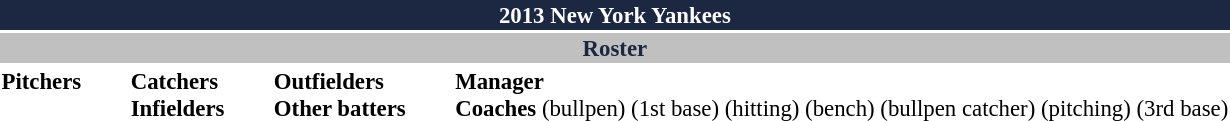<table class="toccolours" style="font-size: 95%;">
<tr>
<th colspan="10" style="background:#1c2841; color:white; text-align:center;">2013 New York Yankees</th>
</tr>
<tr>
<td colspan="10" style="background:silver; color:#1c2841; text-align:center;"><strong>Roster</strong></td>
</tr>
<tr>
<td valign="top"><strong>Pitchers</strong><br>





















</td>
<td style="width:25px;"></td>
<td valign="top"><strong>Catchers</strong><br>



<strong>Infielders</strong>

















</td>
<td style="width:25px;"></td>
<td valign="top"><strong>Outfielders</strong><br>









<strong>Other batters</strong>
</td>
<td style="width:25px;"></td>
<td valign="top"><strong>Manager</strong><br>
<strong>Coaches</strong>
 (bullpen)
  (1st base)
  (hitting)
 (bench)
 (bullpen catcher)
 (pitching)
 (3rd base)</td>
</tr>
</table>
